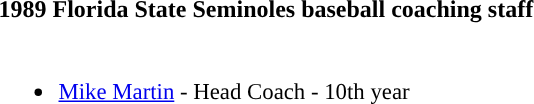<table class="toccolours">
<tr>
<th colspan=9>1989 Florida State Seminoles baseball coaching staff</th>
</tr>
<tr>
<td style="text-align: left; font-size: 95%;" valign="top"><br><ul><li><a href='#'>Mike Martin</a> - Head Coach - 10th year</li></ul></td>
</tr>
</table>
